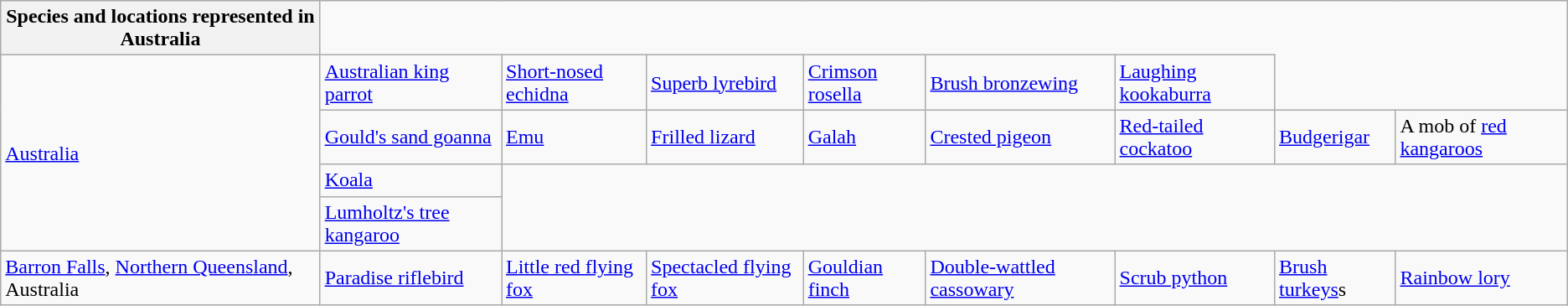<table class="wikitable collapsible collapsed">
<tr>
<th>Species and locations represented in Australia</th>
</tr>
<tr>
<td rowspan="4"><a href='#'>Australia</a></td>
<td><a href='#'>Australian king parrot</a></td>
<td><a href='#'>Short-nosed echidna</a></td>
<td><a href='#'>Superb lyrebird</a></td>
<td><a href='#'>Crimson rosella</a></td>
<td><a href='#'>Brush bronzewing</a></td>
<td><a href='#'>Laughing kookaburra</a></td>
</tr>
<tr>
<td><a href='#'>Gould's sand goanna</a></td>
<td><a href='#'>Emu</a></td>
<td><a href='#'>Frilled lizard</a></td>
<td><a href='#'>Galah</a></td>
<td><a href='#'>Crested pigeon</a></td>
<td><a href='#'>Red-tailed cockatoo</a></td>
<td><a href='#'>Budgerigar</a></td>
<td>A mob of <a href='#'>red kangaroos</a></td>
</tr>
<tr>
<td><a href='#'>Koala</a></td>
</tr>
<tr>
<td><a href='#'>Lumholtz's tree kangaroo</a></td>
</tr>
<tr>
<td><a href='#'>Barron Falls</a>, <a href='#'>Northern Queensland</a>, Australia</td>
<td><a href='#'>Paradise riflebird</a></td>
<td><a href='#'>Little red flying fox</a></td>
<td><a href='#'>Spectacled flying fox</a></td>
<td><a href='#'>Gouldian finch</a></td>
<td><a href='#'>Double-wattled cassowary</a></td>
<td><a href='#'>Scrub python</a></td>
<td><a href='#'>Brush turkeys</a>s</td>
<td><a href='#'>Rainbow lory</a></td>
</tr>
</table>
